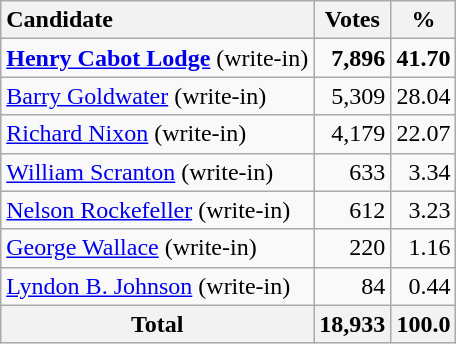<table class="wikitable sortable" style="text-align:right;">
<tr>
<th style="text-align:left;">Candidate</th>
<th>Votes</th>
<th>%</th>
</tr>
<tr>
<td style="text-align:left;" data-sort-name="Lodge, Henry Cabot"><strong><a href='#'>Henry Cabot Lodge</a></strong> (write-in)</td>
<td><strong>7,896</strong></td>
<td><strong>41.70</strong></td>
</tr>
<tr>
<td style="text-align:left;" data-sort-name="Goldwater, Barry"><a href='#'>Barry Goldwater</a> (write-in)</td>
<td>5,309</td>
<td>28.04</td>
</tr>
<tr>
<td style="text-align:left;" data-sort-name="Nixon, Richard"><a href='#'>Richard Nixon</a> (write-in)</td>
<td>4,179</td>
<td>22.07</td>
</tr>
<tr>
<td style="text-align:left;" data-sort-name="Scranton, William"><a href='#'>William Scranton</a> (write-in)</td>
<td>633</td>
<td>3.34</td>
</tr>
<tr>
<td style="text-align:left;" data-sort-name="Rockefeller, Nelson"><a href='#'>Nelson Rockefeller</a> (write-in)</td>
<td>612</td>
<td>3.23</td>
</tr>
<tr>
<td style="text-align:left;" data-sort-name="Wallace, George"><a href='#'>George Wallace</a> (write-in)</td>
<td>220</td>
<td>1.16</td>
</tr>
<tr>
<td style="text-align:left;" data-sort-name="Johnson, Lyndon B."><a href='#'>Lyndon B. Johnson</a> (write-in)</td>
<td>84</td>
<td>0.44</td>
</tr>
<tr>
<th>Total</th>
<th>18,933</th>
<th>100.0</th>
</tr>
</table>
